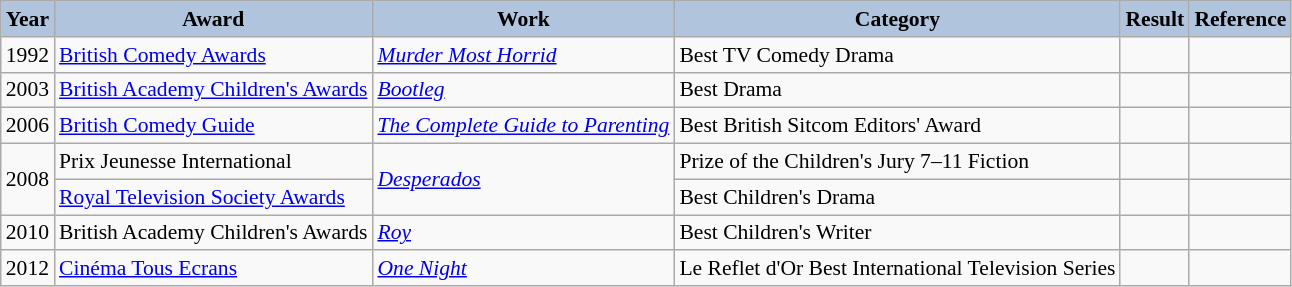<table class="wikitable" style="font-size:90%">
<tr style="text-align:center;">
<th style="background:#B0C4DE;">Year</th>
<th style="background:#B0C4DE;">Award</th>
<th style="background:#B0C4DE;">Work</th>
<th style="background:#B0C4DE;">Category</th>
<th style="background:#B0C4DE;">Result</th>
<th style="background:#B0C4DE;">Reference</th>
</tr>
<tr>
<td>1992</td>
<td><a href='#'>British Comedy Awards</a></td>
<td><em><a href='#'>Murder Most Horrid</a></em></td>
<td>Best TV Comedy Drama</td>
<td></td>
<td></td>
</tr>
<tr>
<td>2003</td>
<td><a href='#'>British Academy Children's Awards</a></td>
<td><em><a href='#'>Bootleg</a></em></td>
<td>Best Drama</td>
<td></td>
<td></td>
</tr>
<tr>
<td>2006</td>
<td><a href='#'>British Comedy Guide</a></td>
<td><em><a href='#'>The Complete Guide to Parenting</a></em></td>
<td>Best British Sitcom Editors' Award</td>
<td></td>
</tr>
<tr>
<td rowspan="2">2008</td>
<td>Prix Jeunesse International</td>
<td rowspan="2"><em><a href='#'>Desperados</a></em></td>
<td>Prize of the Children's Jury 7–11 Fiction</td>
<td></td>
<td></td>
</tr>
<tr>
<td><a href='#'>Royal Television Society Awards</a></td>
<td>Best Children's Drama</td>
<td></td>
<td></td>
</tr>
<tr>
<td>2010</td>
<td>British Academy Children's Awards</td>
<td><em><a href='#'>Roy</a></em></td>
<td>Best Children's Writer</td>
<td></td>
<td></td>
</tr>
<tr>
<td>2012</td>
<td><a href='#'>Cinéma Tous Ecrans</a></td>
<td><em><a href='#'>One Night</a></em></td>
<td>Le Reflet d'Or Best International Television Series</td>
<td></td>
<td></td>
</tr>
</table>
